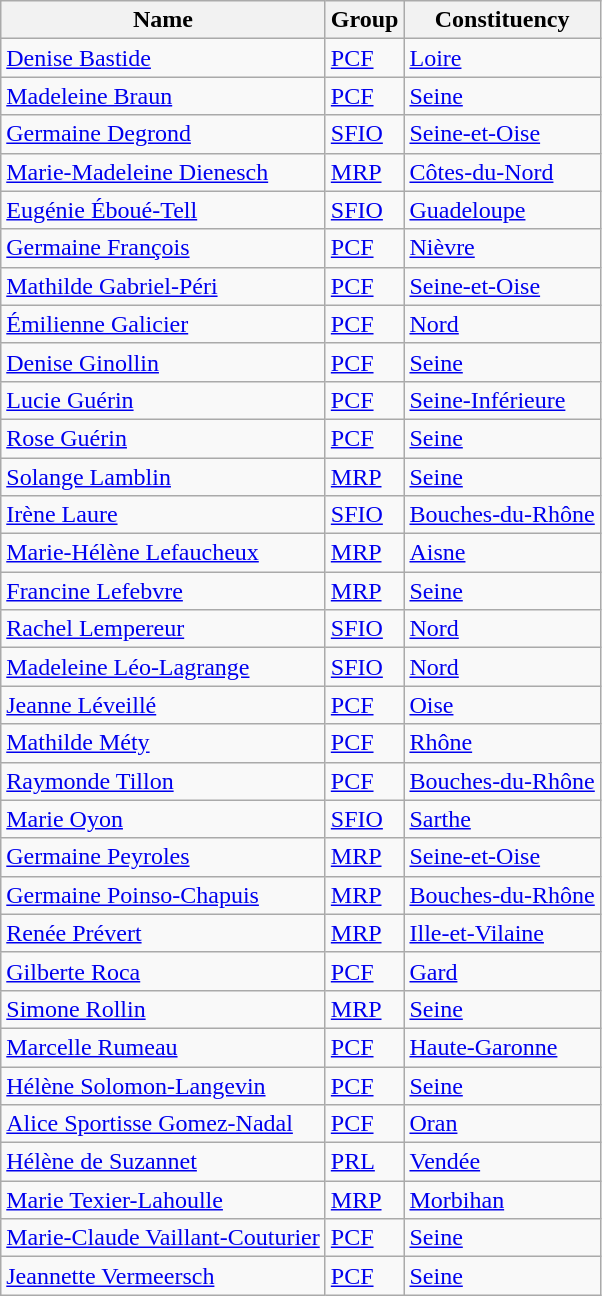<table class="wikitable">
<tr>
<th>Name</th>
<th>Group</th>
<th>Constituency</th>
</tr>
<tr>
<td><a href='#'>Denise Bastide</a></td>
<td><a href='#'>PCF</a></td>
<td><a href='#'>Loire</a></td>
</tr>
<tr>
<td><a href='#'>Madeleine Braun</a></td>
<td><a href='#'>PCF</a></td>
<td><a href='#'>Seine</a></td>
</tr>
<tr>
<td><a href='#'>Germaine Degrond</a></td>
<td><a href='#'>SFIO</a></td>
<td><a href='#'>Seine-et-Oise</a></td>
</tr>
<tr>
<td><a href='#'>Marie-Madeleine Dienesch</a></td>
<td><a href='#'>MRP</a></td>
<td><a href='#'>Côtes-du-Nord</a></td>
</tr>
<tr>
<td><a href='#'>Eugénie Éboué-Tell</a></td>
<td><a href='#'>SFIO</a></td>
<td><a href='#'>Guadeloupe</a></td>
</tr>
<tr>
<td><a href='#'>Germaine François</a></td>
<td><a href='#'>PCF</a></td>
<td><a href='#'>Nièvre</a></td>
</tr>
<tr>
<td><a href='#'>Mathilde Gabriel-Péri</a></td>
<td><a href='#'>PCF</a></td>
<td><a href='#'>Seine-et-Oise</a></td>
</tr>
<tr>
<td><a href='#'>Émilienne Galicier</a></td>
<td><a href='#'>PCF</a></td>
<td><a href='#'>Nord</a></td>
</tr>
<tr>
<td><a href='#'>Denise Ginollin</a></td>
<td><a href='#'>PCF</a></td>
<td><a href='#'>Seine</a></td>
</tr>
<tr>
<td><a href='#'>Lucie Guérin</a></td>
<td><a href='#'>PCF</a></td>
<td><a href='#'>Seine-Inférieure</a></td>
</tr>
<tr>
<td><a href='#'>Rose Guérin</a></td>
<td><a href='#'>PCF</a></td>
<td><a href='#'>Seine</a></td>
</tr>
<tr>
<td><a href='#'>Solange Lamblin</a></td>
<td><a href='#'>MRP</a></td>
<td><a href='#'>Seine</a></td>
</tr>
<tr>
<td><a href='#'>Irène Laure</a></td>
<td><a href='#'>SFIO</a></td>
<td><a href='#'>Bouches-du-Rhône</a></td>
</tr>
<tr>
<td><a href='#'>Marie-Hélène Lefaucheux</a></td>
<td><a href='#'>MRP</a></td>
<td><a href='#'>Aisne</a></td>
</tr>
<tr>
<td><a href='#'>Francine Lefebvre</a></td>
<td><a href='#'>MRP</a></td>
<td><a href='#'>Seine</a></td>
</tr>
<tr>
<td><a href='#'>Rachel Lempereur</a></td>
<td><a href='#'>SFIO</a></td>
<td><a href='#'>Nord</a></td>
</tr>
<tr>
<td><a href='#'>Madeleine Léo-Lagrange</a></td>
<td><a href='#'>SFIO</a></td>
<td><a href='#'>Nord</a></td>
</tr>
<tr>
<td><a href='#'>Jeanne Léveillé</a></td>
<td><a href='#'>PCF</a></td>
<td><a href='#'>Oise</a></td>
</tr>
<tr>
<td><a href='#'>Mathilde Méty</a></td>
<td><a href='#'>PCF</a></td>
<td><a href='#'>Rhône</a></td>
</tr>
<tr>
<td><a href='#'>Raymonde Tillon</a></td>
<td><a href='#'>PCF</a></td>
<td><a href='#'>Bouches-du-Rhône</a></td>
</tr>
<tr>
<td><a href='#'>Marie Oyon</a></td>
<td><a href='#'>SFIO</a></td>
<td><a href='#'>Sarthe</a></td>
</tr>
<tr>
<td><a href='#'>Germaine Peyroles</a></td>
<td><a href='#'>MRP</a></td>
<td><a href='#'>Seine-et-Oise</a></td>
</tr>
<tr>
<td><a href='#'>Germaine Poinso-Chapuis</a></td>
<td><a href='#'>MRP</a></td>
<td><a href='#'>Bouches-du-Rhône</a></td>
</tr>
<tr>
<td><a href='#'>Renée Prévert</a></td>
<td><a href='#'>MRP</a></td>
<td><a href='#'>Ille-et-Vilaine</a></td>
</tr>
<tr>
<td><a href='#'>Gilberte Roca</a></td>
<td><a href='#'>PCF</a></td>
<td><a href='#'>Gard</a></td>
</tr>
<tr>
<td><a href='#'>Simone Rollin</a></td>
<td><a href='#'>MRP</a></td>
<td><a href='#'>Seine</a></td>
</tr>
<tr>
<td><a href='#'>Marcelle Rumeau</a></td>
<td><a href='#'>PCF</a></td>
<td><a href='#'>Haute-Garonne</a></td>
</tr>
<tr>
<td><a href='#'>Hélène Solomon-Langevin</a></td>
<td><a href='#'>PCF</a></td>
<td><a href='#'>Seine</a></td>
</tr>
<tr>
<td><a href='#'>Alice Sportisse Gomez-Nadal</a></td>
<td><a href='#'>PCF</a></td>
<td><a href='#'>Oran</a></td>
</tr>
<tr>
<td><a href='#'>Hélène de Suzannet</a></td>
<td><a href='#'>PRL</a></td>
<td><a href='#'>Vendée</a></td>
</tr>
<tr>
<td><a href='#'>Marie Texier-Lahoulle</a></td>
<td><a href='#'>MRP</a></td>
<td><a href='#'>Morbihan</a></td>
</tr>
<tr>
<td><a href='#'>Marie-Claude Vaillant-Couturier</a></td>
<td><a href='#'>PCF</a></td>
<td><a href='#'>Seine</a></td>
</tr>
<tr>
<td><a href='#'>Jeannette Vermeersch</a></td>
<td><a href='#'>PCF</a></td>
<td><a href='#'>Seine</a></td>
</tr>
</table>
